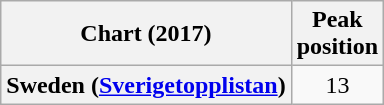<table class="wikitable sortable plainrowheaders" style="text-align:center">
<tr>
<th scope="col">Chart (2017)</th>
<th scope="col">Peak<br> position</th>
</tr>
<tr>
<th scope="row">Sweden (<a href='#'>Sverigetopplistan</a>)</th>
<td>13</td>
</tr>
</table>
